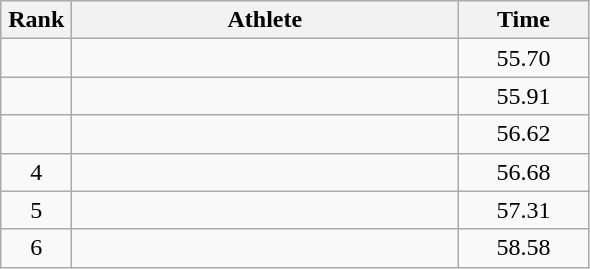<table class=wikitable style="text-align:center">
<tr>
<th width=40>Rank</th>
<th width=250>Athlete</th>
<th width=80>Time</th>
</tr>
<tr>
<td></td>
<td align=left></td>
<td>55.70</td>
</tr>
<tr>
<td></td>
<td align=left></td>
<td>55.91</td>
</tr>
<tr>
<td></td>
<td align=left></td>
<td>56.62</td>
</tr>
<tr>
<td>4</td>
<td align=left></td>
<td>56.68</td>
</tr>
<tr>
<td>5</td>
<td align=left></td>
<td>57.31</td>
</tr>
<tr>
<td>6</td>
<td align=left></td>
<td>58.58</td>
</tr>
</table>
